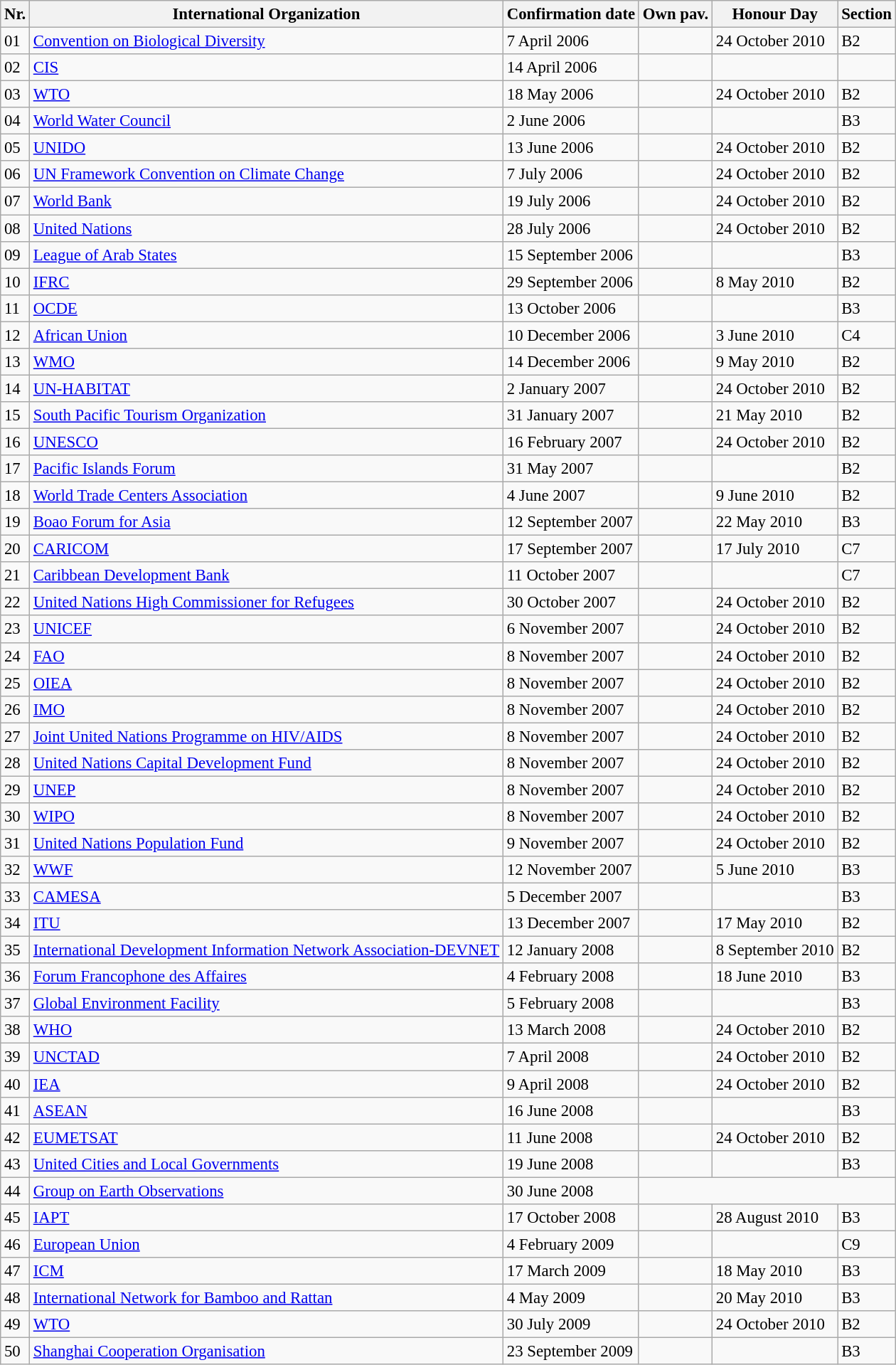<table class="wikitable sortable" style="margin:1em auto; font-size:95%;">
<tr>
<th>Nr.</th>
<th>International Organization</th>
<th>Confirmation date</th>
<th>Own pav.</th>
<th>Honour Day</th>
<th>Section</th>
</tr>
<tr>
<td>01</td>
<td><a href='#'>Convention on Biological Diversity</a></td>
<td>7 April 2006</td>
<td></td>
<td>24 October 2010</td>
<td>B2</td>
</tr>
<tr>
<td>02</td>
<td><a href='#'>CIS</a></td>
<td>14 April 2006</td>
<td></td>
<td></td>
<td></td>
</tr>
<tr>
<td>03</td>
<td><a href='#'>WTO</a></td>
<td>18 May 2006</td>
<td></td>
<td>24 October 2010</td>
<td>B2</td>
</tr>
<tr>
<td>04</td>
<td><a href='#'>World Water Council</a></td>
<td>2 June 2006</td>
<td></td>
<td></td>
<td>B3</td>
</tr>
<tr>
<td>05</td>
<td><a href='#'>UNIDO</a></td>
<td>13 June 2006</td>
<td></td>
<td>24 October 2010</td>
<td>B2</td>
</tr>
<tr>
<td>06</td>
<td><a href='#'>UN Framework Convention on Climate Change</a></td>
<td>7 July 2006</td>
<td></td>
<td>24 October 2010</td>
<td>B2</td>
</tr>
<tr>
<td>07</td>
<td><a href='#'>World Bank</a></td>
<td>19 July 2006</td>
<td></td>
<td>24 October 2010</td>
<td>B2</td>
</tr>
<tr>
<td>08</td>
<td><a href='#'>United Nations</a></td>
<td>28 July 2006</td>
<td></td>
<td>24 October 2010</td>
<td>B2</td>
</tr>
<tr>
<td>09</td>
<td><a href='#'>League of Arab States</a></td>
<td>15 September 2006</td>
<td></td>
<td></td>
<td>B3</td>
</tr>
<tr>
<td>10</td>
<td><a href='#'>IFRC</a></td>
<td>29 September 2006</td>
<td></td>
<td>8 May 2010</td>
<td>B2</td>
</tr>
<tr>
<td>11</td>
<td><a href='#'>OCDE</a></td>
<td>13 October 2006</td>
<td></td>
<td></td>
<td>B3</td>
</tr>
<tr>
<td>12</td>
<td><a href='#'>African Union</a></td>
<td>10 December 2006</td>
<td></td>
<td>3 June 2010</td>
<td>C4</td>
</tr>
<tr>
<td>13</td>
<td><a href='#'>WMO</a></td>
<td>14 December 2006</td>
<td></td>
<td>9 May 2010</td>
<td>B2</td>
</tr>
<tr>
<td>14</td>
<td><a href='#'>UN-HABITAT</a></td>
<td>2 January 2007</td>
<td></td>
<td>24 October 2010</td>
<td>B2</td>
</tr>
<tr>
<td>15</td>
<td><a href='#'>South Pacific Tourism Organization</a></td>
<td>31 January 2007</td>
<td></td>
<td>21 May 2010</td>
<td>B2</td>
</tr>
<tr>
<td>16</td>
<td><a href='#'>UNESCO</a></td>
<td>16 February 2007</td>
<td></td>
<td>24 October 2010</td>
<td>B2</td>
</tr>
<tr>
<td>17</td>
<td><a href='#'>Pacific Islands Forum</a></td>
<td>31 May 2007</td>
<td></td>
<td></td>
<td>B2</td>
</tr>
<tr>
<td>18</td>
<td><a href='#'>World Trade Centers Association</a></td>
<td>4 June 2007</td>
<td></td>
<td>9 June 2010</td>
<td>B2</td>
</tr>
<tr>
<td>19</td>
<td><a href='#'>Boao Forum for Asia</a></td>
<td>12 September 2007</td>
<td></td>
<td>22 May 2010</td>
<td>B3</td>
</tr>
<tr>
<td>20</td>
<td><a href='#'>CARICOM</a></td>
<td>17 September 2007</td>
<td></td>
<td>17 July 2010</td>
<td>C7</td>
</tr>
<tr>
<td>21</td>
<td><a href='#'>Caribbean Development Bank</a></td>
<td>11 October 2007</td>
<td></td>
<td></td>
<td>C7</td>
</tr>
<tr>
<td>22</td>
<td><a href='#'>United Nations High Commissioner for Refugees</a></td>
<td>30 October 2007</td>
<td></td>
<td>24 October 2010</td>
<td>B2</td>
</tr>
<tr>
<td>23</td>
<td><a href='#'>UNICEF</a></td>
<td>6 November 2007</td>
<td></td>
<td>24 October 2010</td>
<td>B2</td>
</tr>
<tr>
<td>24</td>
<td><a href='#'>FAO</a></td>
<td>8 November 2007</td>
<td></td>
<td>24 October 2010</td>
<td>B2</td>
</tr>
<tr>
<td>25</td>
<td><a href='#'>OIEA</a></td>
<td>8 November 2007</td>
<td></td>
<td>24 October 2010</td>
<td>B2</td>
</tr>
<tr>
<td>26</td>
<td><a href='#'>IMO</a></td>
<td>8 November 2007</td>
<td></td>
<td>24 October 2010</td>
<td>B2</td>
</tr>
<tr>
<td>27</td>
<td><a href='#'>Joint United Nations Programme on HIV/AIDS</a></td>
<td>8 November 2007</td>
<td></td>
<td>24 October 2010</td>
<td>B2</td>
</tr>
<tr>
<td>28</td>
<td><a href='#'>United Nations Capital Development Fund</a></td>
<td>8 November 2007</td>
<td></td>
<td>24 October 2010</td>
<td>B2</td>
</tr>
<tr>
<td>29</td>
<td><a href='#'>UNEP</a></td>
<td>8 November 2007</td>
<td></td>
<td>24 October 2010</td>
<td>B2</td>
</tr>
<tr>
<td>30</td>
<td><a href='#'>WIPO</a></td>
<td>8 November 2007</td>
<td></td>
<td>24 October 2010</td>
<td>B2</td>
</tr>
<tr>
<td>31</td>
<td><a href='#'>United Nations Population Fund</a></td>
<td>9 November 2007</td>
<td></td>
<td>24 October 2010</td>
<td>B2</td>
</tr>
<tr>
<td>32</td>
<td><a href='#'>WWF</a></td>
<td>12 November 2007</td>
<td></td>
<td>5 June 2010</td>
<td>B3</td>
</tr>
<tr>
<td>33</td>
<td><a href='#'>CAMESA</a></td>
<td>5 December 2007</td>
<td></td>
<td></td>
<td>B3</td>
</tr>
<tr>
<td>34</td>
<td><a href='#'>ITU</a></td>
<td>13 December 2007</td>
<td></td>
<td>17 May 2010</td>
<td>B2</td>
</tr>
<tr>
<td>35</td>
<td><a href='#'>International Development Information Network Association-DEVNET</a></td>
<td>12 January 2008</td>
<td></td>
<td>8 September 2010</td>
<td>B2</td>
</tr>
<tr>
<td>36</td>
<td><a href='#'>Forum Francophone des Affaires</a></td>
<td>4 February 2008</td>
<td></td>
<td>18 June 2010</td>
<td>B3</td>
</tr>
<tr>
<td>37</td>
<td><a href='#'>Global Environment Facility</a></td>
<td>5 February 2008</td>
<td></td>
<td></td>
<td>B3</td>
</tr>
<tr>
<td>38</td>
<td><a href='#'>WHO</a></td>
<td>13 March 2008</td>
<td></td>
<td>24 October 2010</td>
<td>B2</td>
</tr>
<tr>
<td>39</td>
<td><a href='#'>UNCTAD</a></td>
<td>7 April 2008</td>
<td></td>
<td>24 October 2010</td>
<td>B2</td>
</tr>
<tr>
<td>40</td>
<td><a href='#'>IEA</a></td>
<td>9 April 2008</td>
<td></td>
<td>24 October 2010</td>
<td>B2</td>
</tr>
<tr>
<td>41</td>
<td><a href='#'>ASEAN</a></td>
<td>16 June 2008</td>
<td></td>
<td></td>
<td>B3</td>
</tr>
<tr>
<td>42</td>
<td><a href='#'>EUMETSAT</a></td>
<td>11 June 2008</td>
<td></td>
<td>24 October 2010</td>
<td>B2</td>
</tr>
<tr>
<td>43</td>
<td><a href='#'>United Cities and Local Governments</a></td>
<td>19 June 2008</td>
<td></td>
<td></td>
<td>B3</td>
</tr>
<tr>
<td>44</td>
<td><a href='#'>Group on Earth Observations</a></td>
<td>30 June 2008</td>
</tr>
<tr>
<td>45</td>
<td><a href='#'>IAPT</a></td>
<td>17 October 2008</td>
<td></td>
<td>28 August 2010</td>
<td>B3</td>
</tr>
<tr>
<td>46</td>
<td><a href='#'>European Union</a></td>
<td>4 February 2009</td>
<td></td>
<td></td>
<td>C9</td>
</tr>
<tr>
<td>47</td>
<td><a href='#'>ICM</a></td>
<td>17 March 2009</td>
<td></td>
<td>18 May 2010</td>
<td>B3</td>
</tr>
<tr>
<td>48</td>
<td><a href='#'>International Network for Bamboo and Rattan</a></td>
<td>4 May 2009</td>
<td></td>
<td>20 May 2010</td>
<td>B3</td>
</tr>
<tr>
<td>49</td>
<td><a href='#'>WTO</a></td>
<td>30 July 2009</td>
<td></td>
<td>24 October 2010</td>
<td>B2</td>
</tr>
<tr>
<td>50</td>
<td><a href='#'>Shanghai Cooperation Organisation</a></td>
<td>23 September 2009</td>
<td></td>
<td></td>
<td>B3</td>
</tr>
</table>
